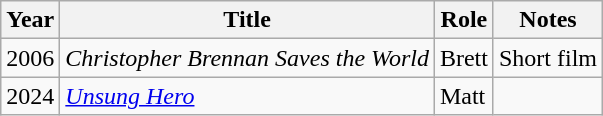<table class="wikitable sortable">
<tr>
<th>Year</th>
<th>Title</th>
<th>Role</th>
<th>Notes</th>
</tr>
<tr>
<td>2006</td>
<td><em>Christopher Brennan Saves the World</em></td>
<td>Brett</td>
<td>Short film</td>
</tr>
<tr>
<td>2024</td>
<td><em><a href='#'>Unsung Hero</a></em></td>
<td>Matt</td>
<td></td>
</tr>
</table>
